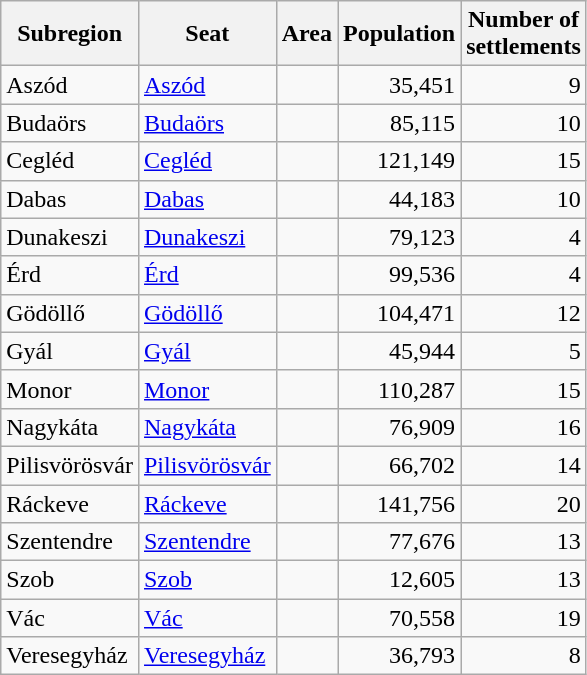<table class="wikitable sortable" width=0%>
<tr>
<th>Subregion</th>
<th>Seat</th>
<th>Area</th>
<th>Population</th>
<th>Number of<br>settlements</th>
</tr>
<tr>
<td>Aszód</td>
<td><a href='#'>Aszód</a></td>
<td align=right></td>
<td align=right>35,451</td>
<td align=right>9</td>
</tr>
<tr>
<td>Budaörs</td>
<td><a href='#'>Budaörs</a></td>
<td align=right></td>
<td align=right>85,115</td>
<td align=right>10</td>
</tr>
<tr>
<td>Cegléd</td>
<td><a href='#'>Cegléd</a></td>
<td align=right></td>
<td align=right>121,149</td>
<td align=right>15</td>
</tr>
<tr>
<td>Dabas</td>
<td><a href='#'>Dabas</a></td>
<td align=right></td>
<td align=right>44,183</td>
<td align=right>10</td>
</tr>
<tr>
<td>Dunakeszi</td>
<td><a href='#'>Dunakeszi</a></td>
<td align=right></td>
<td align=right>79,123</td>
<td align=right>4</td>
</tr>
<tr>
<td>Érd</td>
<td><a href='#'>Érd</a></td>
<td align=right></td>
<td align=right>99,536</td>
<td align=right>4</td>
</tr>
<tr>
<td>Gödöllő</td>
<td><a href='#'>Gödöllő</a></td>
<td align=right></td>
<td align=right>104,471</td>
<td align=right>12</td>
</tr>
<tr>
<td>Gyál</td>
<td><a href='#'>Gyál</a></td>
<td align=right></td>
<td align=right>45,944</td>
<td align=right>5</td>
</tr>
<tr>
<td>Monor</td>
<td><a href='#'>Monor</a></td>
<td align=right></td>
<td align=right>110,287</td>
<td align=right>15</td>
</tr>
<tr>
<td>Nagykáta</td>
<td><a href='#'>Nagykáta</a></td>
<td align=right></td>
<td align=right>76,909</td>
<td align=right>16</td>
</tr>
<tr>
<td>Pilisvörösvár</td>
<td><a href='#'>Pilisvörösvár</a></td>
<td align=right></td>
<td align=right>66,702</td>
<td align=right>14</td>
</tr>
<tr>
<td>Ráckeve</td>
<td><a href='#'>Ráckeve</a></td>
<td align=right></td>
<td align=right>141,756</td>
<td align=right>20</td>
</tr>
<tr>
<td>Szentendre</td>
<td><a href='#'>Szentendre</a></td>
<td align=right></td>
<td align=right>77,676</td>
<td align=right>13</td>
</tr>
<tr>
<td>Szob</td>
<td><a href='#'>Szob</a></td>
<td align=right></td>
<td align=right>12,605</td>
<td align=right>13</td>
</tr>
<tr>
<td>Vác</td>
<td><a href='#'>Vác</a></td>
<td align=right></td>
<td align=right>70,558</td>
<td align=right>19</td>
</tr>
<tr>
<td>Veresegyház</td>
<td><a href='#'>Veresegyház</a></td>
<td align=right></td>
<td align=right>36,793</td>
<td align=right>8</td>
</tr>
</table>
